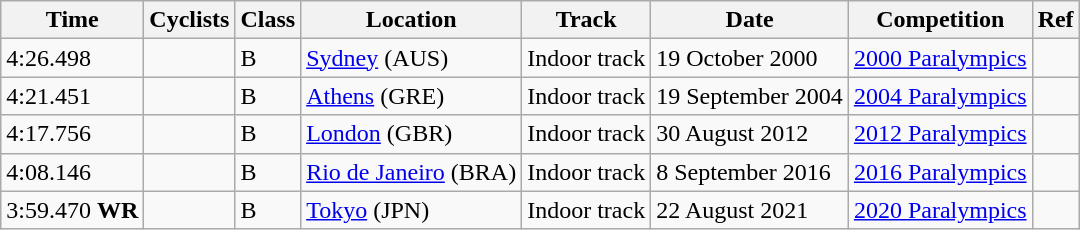<table class="wikitable">
<tr align="left">
<th>Time</th>
<th>Cyclists</th>
<th>Class</th>
<th>Location</th>
<th>Track</th>
<th>Date</th>
<th>Competition</th>
<th>Ref</th>
</tr>
<tr>
<td>4:26.498</td>
<td><br></td>
<td>B</td>
<td><a href='#'>Sydney</a> (AUS)</td>
<td>Indoor track</td>
<td>19 October 2000</td>
<td><a href='#'>2000 Paralympics</a></td>
<td></td>
</tr>
<tr>
<td>4:21.451</td>
<td><br></td>
<td>B</td>
<td><a href='#'>Athens</a> (GRE)</td>
<td>Indoor track</td>
<td>19 September 2004</td>
<td><a href='#'>2004 Paralympics</a></td>
<td></td>
</tr>
<tr>
<td>4:17.756</td>
<td><br></td>
<td>B</td>
<td><a href='#'>London</a> (GBR)</td>
<td>Indoor track</td>
<td>30 August 2012</td>
<td><a href='#'>2012 Paralympics</a></td>
<td></td>
</tr>
<tr>
<td>4:08.146</td>
<td><br></td>
<td>B</td>
<td><a href='#'>Rio de Janeiro</a> (BRA)</td>
<td>Indoor track</td>
<td>8 September 2016</td>
<td><a href='#'>2016 Paralympics</a></td>
<td></td>
</tr>
<tr>
<td>3:59.470 <strong>WR</strong></td>
<td><br></td>
<td>B</td>
<td><a href='#'>Tokyo</a> (JPN)</td>
<td>Indoor track</td>
<td>22 August 2021</td>
<td><a href='#'>2020 Paralympics</a></td>
<td></td>
</tr>
</table>
